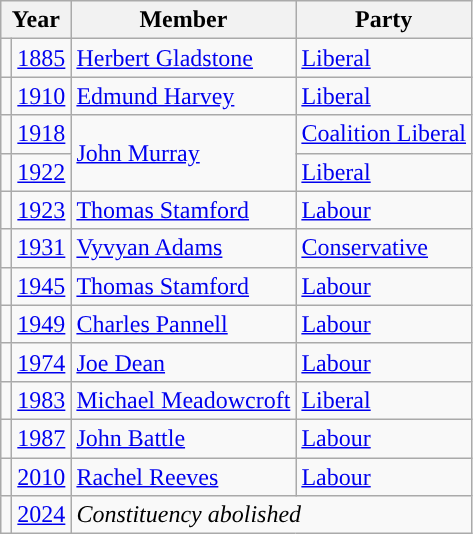<table class="wikitable">
<tr>
<th colspan="2">Year</th>
<th>Member</th>
<th>Party</th>
</tr>
<tr>
<td style="color:inherit;background-color: "></td>
<td><a href='#'>1885</a></td>
<td><a href='#'>Herbert Gladstone</a></td>
<td><a href='#'>Liberal</a></td>
</tr>
<tr>
<td style="color:inherit;background-color: "></td>
<td><a href='#'>1910</a></td>
<td><a href='#'>Edmund Harvey</a></td>
<td><a href='#'>Liberal</a></td>
</tr>
<tr>
<td style="color:inherit;background-color: "></td>
<td><a href='#'>1918</a></td>
<td rowspan="2"><a href='#'>John Murray</a></td>
<td><a href='#'>Coalition Liberal</a></td>
</tr>
<tr>
<td style="color:inherit;background-color: "></td>
<td><a href='#'>1922</a></td>
<td><a href='#'>Liberal</a></td>
</tr>
<tr>
<td style="color:inherit;background-color: "></td>
<td><a href='#'>1923</a></td>
<td><a href='#'>Thomas Stamford</a></td>
<td><a href='#'>Labour</a></td>
</tr>
<tr>
<td style="color:inherit;background-color: "></td>
<td><a href='#'>1931</a></td>
<td><a href='#'>Vyvyan Adams</a></td>
<td><a href='#'>Conservative</a></td>
</tr>
<tr>
<td style="color:inherit;background-color: "></td>
<td><a href='#'>1945</a></td>
<td><a href='#'>Thomas Stamford</a></td>
<td><a href='#'>Labour</a></td>
</tr>
<tr>
<td style="color:inherit;background-color: "></td>
<td><a href='#'>1949</a></td>
<td><a href='#'>Charles Pannell</a></td>
<td><a href='#'>Labour</a></td>
</tr>
<tr>
<td style="color:inherit;background-color: "></td>
<td><a href='#'>1974</a></td>
<td><a href='#'>Joe Dean</a></td>
<td><a href='#'>Labour</a></td>
</tr>
<tr>
<td style="color:inherit;background-color: "></td>
<td><a href='#'>1983</a></td>
<td><a href='#'>Michael Meadowcroft</a></td>
<td><a href='#'>Liberal</a></td>
</tr>
<tr>
<td style="color:inherit;background-color: "></td>
<td><a href='#'>1987</a></td>
<td><a href='#'>John Battle</a></td>
<td><a href='#'>Labour</a></td>
</tr>
<tr>
<td style="color:inherit;background-color: "></td>
<td><a href='#'>2010</a></td>
<td><a href='#'>Rachel Reeves</a></td>
<td><a href='#'>Labour</a></td>
</tr>
<tr>
<td></td>
<td><a href='#'>2024</a></td>
<td colspan="2"><em>Constituency abolished</em></td>
</tr>
</table>
